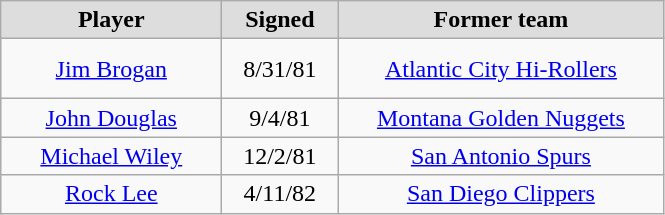<table class="wikitable" style="text-align: center">
<tr align="center" bgcolor="#dddddd">
<td style="width:140px"><strong>Player</strong></td>
<td style="width:70px"><strong>Signed</strong></td>
<td style="width:210px"><strong>Former team</strong></td>
</tr>
<tr style="height:40px">
<td><a href='#'>Jim Brogan</a></td>
<td>8/31/81</td>
<td><a href='#'>Atlantic City Hi-Rollers</a></td>
</tr>
<tr>
<td><a href='#'>John Douglas</a></td>
<td>9/4/81</td>
<td><a href='#'>Montana Golden Nuggets</a></td>
</tr>
<tr>
<td><a href='#'>Michael Wiley</a></td>
<td>12/2/81</td>
<td><a href='#'>San Antonio Spurs</a></td>
</tr>
<tr>
<td><a href='#'>Rock Lee</a></td>
<td>4/11/82</td>
<td><a href='#'>San Diego Clippers</a></td>
</tr>
</table>
